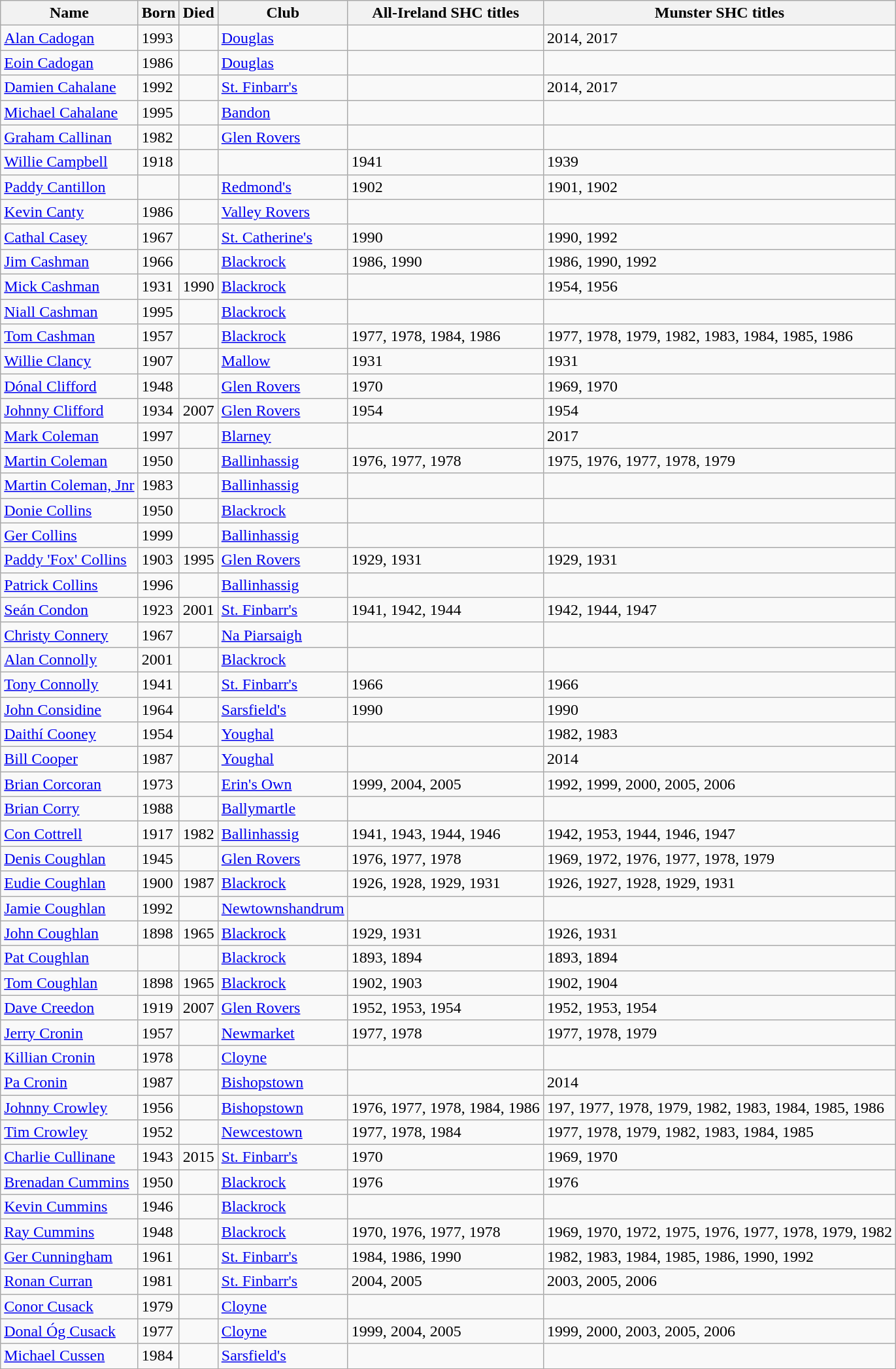<table align=top class="wikitable">
<tr>
<th>Name</th>
<th>Born</th>
<th>Died</th>
<th width=80>Club</th>
<th colspan=1>All-Ireland SHC titles</th>
<th colspan=1>Munster SHC titles</th>
</tr>
<tr>
<td><a href='#'>Alan Cadogan</a></td>
<td>1993</td>
<td></td>
<td><a href='#'>Douglas</a></td>
<td></td>
<td>2014, 2017</td>
</tr>
<tr>
<td><a href='#'>Eoin Cadogan</a></td>
<td>1986</td>
<td></td>
<td><a href='#'>Douglas</a></td>
<td></td>
<td></td>
</tr>
<tr>
<td><a href='#'>Damien Cahalane</a></td>
<td>1992</td>
<td></td>
<td><a href='#'>St. Finbarr's</a></td>
<td></td>
<td>2014, 2017</td>
</tr>
<tr>
<td><a href='#'>Michael Cahalane</a></td>
<td>1995</td>
<td></td>
<td><a href='#'>Bandon</a></td>
<td></td>
<td></td>
</tr>
<tr>
<td><a href='#'>Graham Callinan</a></td>
<td>1982</td>
<td></td>
<td><a href='#'>Glen Rovers</a></td>
<td></td>
<td></td>
</tr>
<tr>
<td><a href='#'>Willie Campbell</a></td>
<td>1918</td>
<td></td>
<td></td>
<td>1941</td>
<td>1939</td>
</tr>
<tr>
<td><a href='#'>Paddy Cantillon</a></td>
<td></td>
<td></td>
<td><a href='#'>Redmond's</a></td>
<td>1902</td>
<td>1901, 1902</td>
</tr>
<tr>
<td><a href='#'>Kevin Canty</a></td>
<td>1986</td>
<td></td>
<td><a href='#'>Valley Rovers</a></td>
<td></td>
<td></td>
</tr>
<tr>
<td><a href='#'>Cathal Casey</a></td>
<td>1967</td>
<td></td>
<td><a href='#'>St. Catherine's</a></td>
<td>1990</td>
<td>1990, 1992</td>
</tr>
<tr>
<td><a href='#'>Jim Cashman</a></td>
<td>1966</td>
<td></td>
<td><a href='#'>Blackrock</a></td>
<td>1986, 1990</td>
<td>1986, 1990, 1992</td>
</tr>
<tr>
<td><a href='#'>Mick Cashman</a></td>
<td>1931</td>
<td>1990</td>
<td><a href='#'>Blackrock</a></td>
<td></td>
<td>1954, 1956</td>
</tr>
<tr>
<td><a href='#'>Niall Cashman</a></td>
<td>1995</td>
<td></td>
<td><a href='#'>Blackrock</a></td>
<td></td>
<td></td>
</tr>
<tr>
<td><a href='#'>Tom Cashman</a></td>
<td>1957</td>
<td></td>
<td><a href='#'>Blackrock</a></td>
<td>1977, 1978, 1984, 1986</td>
<td>1977, 1978, 1979, 1982, 1983, 1984, 1985, 1986</td>
</tr>
<tr>
<td><a href='#'>Willie Clancy</a></td>
<td>1907</td>
<td></td>
<td><a href='#'>Mallow</a></td>
<td>1931</td>
<td>1931</td>
</tr>
<tr>
<td><a href='#'>Dónal Clifford</a></td>
<td>1948</td>
<td></td>
<td><a href='#'>Glen Rovers</a></td>
<td>1970</td>
<td>1969, 1970</td>
</tr>
<tr>
<td><a href='#'>Johnny Clifford</a></td>
<td>1934</td>
<td>2007</td>
<td><a href='#'>Glen Rovers</a></td>
<td>1954</td>
<td>1954</td>
</tr>
<tr>
<td><a href='#'>Mark Coleman</a></td>
<td>1997</td>
<td></td>
<td><a href='#'>Blarney</a></td>
<td></td>
<td>2017</td>
</tr>
<tr>
<td><a href='#'>Martin Coleman</a></td>
<td>1950</td>
<td></td>
<td><a href='#'>Ballinhassig</a></td>
<td>1976, 1977, 1978</td>
<td>1975, 1976, 1977, 1978, 1979</td>
</tr>
<tr>
<td><a href='#'>Martin Coleman, Jnr</a></td>
<td>1983</td>
<td></td>
<td><a href='#'>Ballinhassig</a></td>
<td></td>
<td></td>
</tr>
<tr>
<td><a href='#'>Donie Collins</a></td>
<td>1950</td>
<td></td>
<td><a href='#'>Blackrock</a></td>
<td></td>
<td></td>
</tr>
<tr>
<td><a href='#'>Ger Collins</a></td>
<td>1999</td>
<td></td>
<td><a href='#'>Ballinhassig</a></td>
<td></td>
<td></td>
</tr>
<tr>
<td><a href='#'>Paddy 'Fox' Collins</a></td>
<td>1903</td>
<td>1995</td>
<td><a href='#'>Glen Rovers</a></td>
<td>1929, 1931</td>
<td>1929, 1931</td>
</tr>
<tr>
<td><a href='#'>Patrick Collins</a></td>
<td>1996</td>
<td></td>
<td><a href='#'>Ballinhassig</a></td>
<td></td>
<td></td>
</tr>
<tr>
<td><a href='#'>Seán Condon</a></td>
<td>1923</td>
<td>2001</td>
<td><a href='#'>St. Finbarr's</a></td>
<td>1941, 1942, 1944</td>
<td>1942, 1944, 1947</td>
</tr>
<tr>
<td><a href='#'>Christy Connery</a></td>
<td>1967</td>
<td></td>
<td><a href='#'>Na Piarsaigh</a></td>
<td></td>
<td></td>
</tr>
<tr>
<td><a href='#'>Alan Connolly</a></td>
<td>2001</td>
<td></td>
<td><a href='#'>Blackrock</a></td>
<td></td>
<td></td>
</tr>
<tr>
<td><a href='#'>Tony Connolly</a></td>
<td>1941</td>
<td></td>
<td><a href='#'>St. Finbarr's</a></td>
<td>1966</td>
<td>1966</td>
</tr>
<tr>
<td><a href='#'>John Considine</a></td>
<td>1964</td>
<td></td>
<td><a href='#'>Sarsfield's</a></td>
<td>1990</td>
<td>1990</td>
</tr>
<tr>
<td><a href='#'>Daithí Cooney</a></td>
<td>1954</td>
<td></td>
<td><a href='#'>Youghal</a></td>
<td></td>
<td>1982, 1983</td>
</tr>
<tr>
<td><a href='#'>Bill Cooper</a></td>
<td>1987</td>
<td></td>
<td><a href='#'>Youghal</a></td>
<td></td>
<td>2014</td>
</tr>
<tr>
<td><a href='#'>Brian Corcoran</a></td>
<td>1973</td>
<td></td>
<td><a href='#'>Erin's Own</a></td>
<td>1999, 2004, 2005</td>
<td>1992, 1999, 2000, 2005, 2006</td>
</tr>
<tr>
<td><a href='#'>Brian Corry</a></td>
<td>1988</td>
<td></td>
<td><a href='#'>Ballymartle</a></td>
<td></td>
<td></td>
</tr>
<tr>
<td><a href='#'>Con Cottrell</a></td>
<td>1917</td>
<td>1982</td>
<td><a href='#'>Ballinhassig</a></td>
<td>1941, 1943, 1944, 1946</td>
<td>1942, 1953, 1944, 1946, 1947</td>
</tr>
<tr>
<td><a href='#'>Denis Coughlan</a></td>
<td>1945</td>
<td></td>
<td><a href='#'>Glen Rovers</a></td>
<td>1976, 1977, 1978</td>
<td>1969, 1972, 1976, 1977, 1978, 1979</td>
</tr>
<tr>
<td><a href='#'>Eudie Coughlan</a></td>
<td>1900</td>
<td>1987</td>
<td><a href='#'>Blackrock</a></td>
<td>1926, 1928, 1929, 1931</td>
<td>1926, 1927, 1928, 1929, 1931</td>
</tr>
<tr>
<td><a href='#'>Jamie Coughlan</a></td>
<td>1992</td>
<td></td>
<td><a href='#'>Newtownshandrum</a></td>
<td></td>
<td></td>
</tr>
<tr>
<td><a href='#'>John Coughlan</a></td>
<td>1898</td>
<td>1965</td>
<td><a href='#'>Blackrock</a></td>
<td>1929, 1931</td>
<td>1926, 1931</td>
</tr>
<tr>
<td><a href='#'>Pat Coughlan</a></td>
<td></td>
<td></td>
<td><a href='#'>Blackrock</a></td>
<td>1893, 1894</td>
<td>1893, 1894</td>
</tr>
<tr>
<td><a href='#'>Tom Coughlan</a></td>
<td>1898</td>
<td>1965</td>
<td><a href='#'>Blackrock</a></td>
<td>1902, 1903</td>
<td>1902, 1904</td>
</tr>
<tr>
<td><a href='#'>Dave Creedon</a></td>
<td>1919</td>
<td>2007</td>
<td><a href='#'>Glen Rovers</a></td>
<td>1952, 1953, 1954</td>
<td>1952, 1953, 1954</td>
</tr>
<tr>
<td><a href='#'>Jerry Cronin</a></td>
<td>1957</td>
<td></td>
<td><a href='#'>Newmarket</a></td>
<td>1977, 1978</td>
<td>1977, 1978, 1979</td>
</tr>
<tr>
<td><a href='#'>Killian Cronin</a></td>
<td>1978</td>
<td></td>
<td><a href='#'>Cloyne</a></td>
<td></td>
<td></td>
</tr>
<tr>
<td><a href='#'>Pa Cronin</a></td>
<td>1987</td>
<td></td>
<td><a href='#'>Bishopstown</a></td>
<td></td>
<td>2014</td>
</tr>
<tr>
<td><a href='#'>Johnny Crowley</a></td>
<td>1956</td>
<td></td>
<td><a href='#'>Bishopstown</a></td>
<td>1976, 1977, 1978, 1984, 1986</td>
<td>197, 1977, 1978, 1979, 1982, 1983, 1984, 1985, 1986</td>
</tr>
<tr>
<td><a href='#'>Tim Crowley</a></td>
<td>1952</td>
<td></td>
<td><a href='#'>Newcestown</a></td>
<td>1977, 1978, 1984</td>
<td>1977, 1978, 1979, 1982, 1983, 1984, 1985</td>
</tr>
<tr>
<td><a href='#'>Charlie Cullinane</a></td>
<td>1943</td>
<td>2015</td>
<td><a href='#'>St. Finbarr's</a></td>
<td>1970</td>
<td>1969, 1970</td>
</tr>
<tr>
<td><a href='#'>Brenadan Cummins</a></td>
<td>1950</td>
<td></td>
<td><a href='#'>Blackrock</a></td>
<td>1976</td>
<td>1976</td>
</tr>
<tr>
<td><a href='#'>Kevin Cummins</a></td>
<td>1946</td>
<td></td>
<td><a href='#'>Blackrock</a></td>
<td></td>
<td></td>
</tr>
<tr>
<td><a href='#'>Ray Cummins</a></td>
<td>1948</td>
<td></td>
<td><a href='#'>Blackrock</a></td>
<td>1970, 1976, 1977, 1978</td>
<td>1969, 1970, 1972, 1975, 1976, 1977, 1978, 1979, 1982</td>
</tr>
<tr>
<td><a href='#'>Ger Cunningham</a></td>
<td>1961</td>
<td></td>
<td><a href='#'>St. Finbarr's</a></td>
<td>1984, 1986, 1990</td>
<td>1982, 1983, 1984, 1985, 1986, 1990, 1992</td>
</tr>
<tr>
<td><a href='#'>Ronan Curran</a></td>
<td>1981</td>
<td></td>
<td><a href='#'>St. Finbarr's</a></td>
<td>2004, 2005</td>
<td>2003, 2005, 2006</td>
</tr>
<tr>
<td><a href='#'>Conor Cusack</a></td>
<td>1979</td>
<td></td>
<td><a href='#'>Cloyne</a></td>
<td></td>
</tr>
<tr>
<td><a href='#'>Donal Óg Cusack</a></td>
<td>1977</td>
<td></td>
<td><a href='#'>Cloyne</a></td>
<td>1999, 2004, 2005</td>
<td>1999, 2000, 2003, 2005, 2006</td>
</tr>
<tr>
<td><a href='#'>Michael Cussen</a></td>
<td>1984</td>
<td></td>
<td><a href='#'>Sarsfield's</a></td>
<td></td>
<td></td>
</tr>
<tr>
</tr>
</table>
